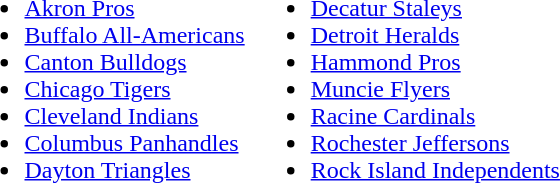<table ->
<tr>
<td style="vertical-align: top;"><br><ul><li><a href='#'>Akron Pros</a></li><li><a href='#'>Buffalo All-Americans</a></li><li><a href='#'>Canton Bulldogs</a></li><li><a href='#'>Chicago Tigers</a></li><li><a href='#'>Cleveland Indians</a></li><li><a href='#'>Columbus Panhandles</a></li><li><a href='#'>Dayton Triangles</a></li></ul></td>
<td style="vertical-align: top;"><br><ul><li><a href='#'>Decatur Staleys</a></li><li><a href='#'>Detroit Heralds</a></li><li><a href='#'>Hammond Pros</a></li><li><a href='#'>Muncie Flyers</a></li><li><a href='#'>Racine Cardinals</a></li><li><a href='#'>Rochester Jeffersons</a></li><li><a href='#'>Rock Island Independents</a></li></ul></td>
</tr>
</table>
